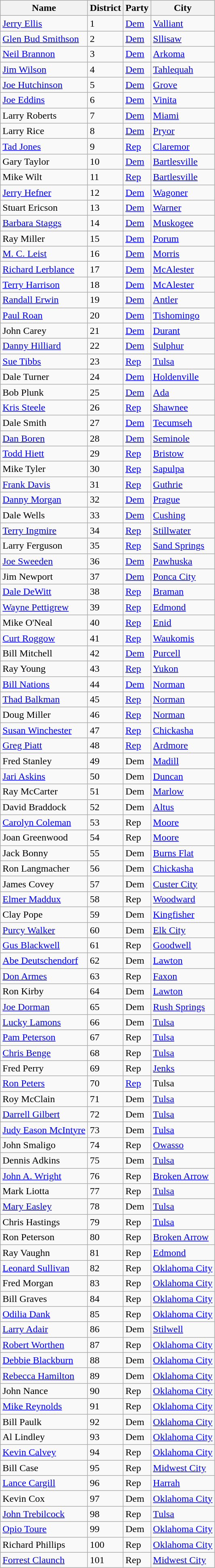<table class="wikitable sortable">
<tr>
<th>Name</th>
<th>District</th>
<th>Party</th>
<th>City</th>
</tr>
<tr>
<td><a href='#'>Jerry Ellis</a></td>
<td>1</td>
<td><a href='#'>Dem</a></td>
<td><a href='#'>Valliant</a></td>
</tr>
<tr>
<td><a href='#'>Glen Bud Smithson</a></td>
<td>2</td>
<td><a href='#'>Dem</a></td>
<td><a href='#'>Sllisaw</a></td>
</tr>
<tr>
<td><a href='#'>Neil Brannon</a></td>
<td>3</td>
<td><a href='#'>Dem</a></td>
<td><a href='#'>Arkoma</a></td>
</tr>
<tr>
<td><a href='#'>Jim Wilson</a></td>
<td>4</td>
<td><a href='#'>Dem</a></td>
<td><a href='#'>Tahlequah</a></td>
</tr>
<tr>
<td><a href='#'>Joe Hutchinson</a></td>
<td>5</td>
<td><a href='#'>Dem</a></td>
<td><a href='#'>Grove</a></td>
</tr>
<tr>
<td><a href='#'>Joe Eddins</a></td>
<td>6</td>
<td><a href='#'>Dem</a></td>
<td><a href='#'>Vinita</a></td>
</tr>
<tr>
<td>Larry Roberts</td>
<td>7</td>
<td><a href='#'>Dem</a></td>
<td><a href='#'>Miami</a></td>
</tr>
<tr>
<td>Larry Rice</td>
<td>8</td>
<td><a href='#'>Dem</a></td>
<td><a href='#'>Pryor</a></td>
</tr>
<tr>
<td><a href='#'>Tad Jones</a></td>
<td>9</td>
<td><a href='#'>Rep</a></td>
<td><a href='#'>Claremor</a></td>
</tr>
<tr>
<td>Gary Taylor</td>
<td>10</td>
<td><a href='#'>Dem</a></td>
<td><a href='#'>Bartlesville</a></td>
</tr>
<tr>
<td>Mike Wilt</td>
<td>11</td>
<td><a href='#'>Rep</a></td>
<td><a href='#'>Bartlesville</a></td>
</tr>
<tr>
<td><a href='#'>Jerry Hefner</a></td>
<td>12</td>
<td><a href='#'>Dem</a></td>
<td><a href='#'>Wagoner</a></td>
</tr>
<tr>
<td>Stuart Ericson</td>
<td>13</td>
<td><a href='#'>Dem</a></td>
<td><a href='#'>Warner</a></td>
</tr>
<tr>
<td><a href='#'>Barbara Staggs</a></td>
<td>14</td>
<td><a href='#'>Dem</a></td>
<td><a href='#'>Muskogee</a></td>
</tr>
<tr>
<td>Ray Miller</td>
<td>15</td>
<td><a href='#'>Dem</a></td>
<td><a href='#'>Porum</a></td>
</tr>
<tr>
<td><a href='#'>M. C. Leist</a></td>
<td>16</td>
<td><a href='#'>Dem</a></td>
<td><a href='#'>Morris</a></td>
</tr>
<tr>
<td><a href='#'>Richard Lerblance</a></td>
<td>17</td>
<td><a href='#'>Dem</a></td>
<td><a href='#'>McAlester</a></td>
</tr>
<tr>
<td><a href='#'>Terry Harrison</a></td>
<td>18</td>
<td><a href='#'>Dem</a></td>
<td><a href='#'>McAlester</a></td>
</tr>
<tr>
<td><a href='#'>Randall Erwin</a></td>
<td>19</td>
<td><a href='#'>Dem</a></td>
<td><a href='#'>Antler</a></td>
</tr>
<tr>
<td><a href='#'>Paul Roan</a></td>
<td>20</td>
<td><a href='#'>Dem</a></td>
<td><a href='#'>Tishomingo</a></td>
</tr>
<tr>
<td>John Carey</td>
<td>21</td>
<td><a href='#'>Dem</a></td>
<td><a href='#'>Durant</a></td>
</tr>
<tr>
<td><a href='#'>Danny Hilliard</a></td>
<td>22</td>
<td><a href='#'>Dem</a></td>
<td><a href='#'>Sulphur</a></td>
</tr>
<tr>
<td><a href='#'>Sue Tibbs</a></td>
<td>23</td>
<td><a href='#'>Rep</a></td>
<td><a href='#'>Tulsa</a></td>
</tr>
<tr>
<td>Dale Turner</td>
<td>24</td>
<td><a href='#'>Dem</a></td>
<td><a href='#'>Holdenville</a></td>
</tr>
<tr>
<td>Bob Plunk</td>
<td>25</td>
<td><a href='#'>Dem</a></td>
<td><a href='#'>Ada</a></td>
</tr>
<tr>
<td><a href='#'>Kris Steele</a></td>
<td>26</td>
<td><a href='#'>Rep</a></td>
<td><a href='#'>Shawnee</a></td>
</tr>
<tr>
<td>Dale Smith</td>
<td>27</td>
<td><a href='#'>Dem</a></td>
<td><a href='#'>Tecumseh</a></td>
</tr>
<tr>
<td><a href='#'>Dan Boren</a></td>
<td>28</td>
<td><a href='#'>Dem</a></td>
<td><a href='#'>Seminole</a></td>
</tr>
<tr>
<td><a href='#'>Todd Hiett</a></td>
<td>29</td>
<td><a href='#'>Rep</a></td>
<td><a href='#'>Bristow</a></td>
</tr>
<tr>
<td>Mike Tyler</td>
<td>30</td>
<td><a href='#'>Rep</a></td>
<td><a href='#'>Sapulpa</a></td>
</tr>
<tr>
<td><a href='#'>Frank Davis</a></td>
<td>31</td>
<td><a href='#'>Rep</a></td>
<td><a href='#'>Guthrie</a></td>
</tr>
<tr>
<td><a href='#'>Danny Morgan</a></td>
<td>32</td>
<td><a href='#'>Dem</a></td>
<td><a href='#'>Prague</a></td>
</tr>
<tr>
<td>Dale Wells</td>
<td>33</td>
<td><a href='#'>Dem</a></td>
<td><a href='#'>Cushing</a></td>
</tr>
<tr>
<td><a href='#'>Terry Ingmire</a></td>
<td>34</td>
<td><a href='#'>Rep</a></td>
<td><a href='#'>Stillwater</a></td>
</tr>
<tr>
<td>Larry Ferguson</td>
<td>35</td>
<td><a href='#'>Rep</a></td>
<td><a href='#'>Sand Springs</a></td>
</tr>
<tr>
<td><a href='#'>Joe Sweeden</a></td>
<td>36</td>
<td><a href='#'>Dem</a></td>
<td><a href='#'>Pawhuska</a></td>
</tr>
<tr>
<td>Jim Newport</td>
<td>37</td>
<td><a href='#'>Dem</a></td>
<td><a href='#'>Ponca City</a></td>
</tr>
<tr>
<td><a href='#'>Dale DeWitt</a></td>
<td>38</td>
<td><a href='#'>Rep</a></td>
<td><a href='#'>Braman</a></td>
</tr>
<tr>
<td><a href='#'>Wayne Pettigrew</a></td>
<td>39</td>
<td><a href='#'>Rep</a></td>
<td><a href='#'>Edmond</a></td>
</tr>
<tr>
<td>Mike O'Neal</td>
<td>40</td>
<td><a href='#'>Rep</a></td>
<td><a href='#'>Enid</a></td>
</tr>
<tr>
<td><a href='#'>Curt Roggow</a></td>
<td>41</td>
<td><a href='#'>Rep</a></td>
<td><a href='#'>Waukomis</a></td>
</tr>
<tr>
<td>Bill Mitchell</td>
<td>42</td>
<td><a href='#'>Dem</a></td>
<td><a href='#'>Purcell</a></td>
</tr>
<tr>
<td>Ray Young</td>
<td>43</td>
<td><a href='#'>Rep</a></td>
<td><a href='#'>Yukon</a></td>
</tr>
<tr>
<td><a href='#'>Bill Nations</a></td>
<td>44</td>
<td><a href='#'>Dem</a></td>
<td><a href='#'>Norman</a></td>
</tr>
<tr>
<td><a href='#'>Thad Balkman</a></td>
<td>45</td>
<td><a href='#'>Rep</a></td>
<td><a href='#'>Norman</a></td>
</tr>
<tr>
<td>Doug Miller</td>
<td>46</td>
<td><a href='#'>Rep</a></td>
<td><a href='#'>Norman</a></td>
</tr>
<tr>
<td><a href='#'>Susan Winchester</a></td>
<td>47</td>
<td><a href='#'>Rep</a></td>
<td><a href='#'>Chickasha</a></td>
</tr>
<tr>
<td><a href='#'>Greg Piatt</a></td>
<td>48</td>
<td><a href='#'>Rep</a></td>
<td><a href='#'>Ardmore</a></td>
</tr>
<tr>
<td>Fred Stanley</td>
<td>49</td>
<td>Dem</td>
<td><a href='#'>Madill</a></td>
</tr>
<tr>
<td><a href='#'>Jari Askins</a></td>
<td>50</td>
<td>Dem</td>
<td><a href='#'>Duncan</a></td>
</tr>
<tr>
<td>Ray McCarter</td>
<td>51</td>
<td>Dem</td>
<td><a href='#'>Marlow</a></td>
</tr>
<tr>
<td>David Braddock</td>
<td>52</td>
<td>Dem</td>
<td><a href='#'>Altus</a></td>
</tr>
<tr>
<td><a href='#'>Carolyn Coleman</a></td>
<td>53</td>
<td>Rep</td>
<td><a href='#'>Moore</a></td>
</tr>
<tr>
<td>Joan Greenwood</td>
<td>54</td>
<td>Rep</td>
<td><a href='#'>Moore</a></td>
</tr>
<tr>
<td>Jack Bonny</td>
<td>55</td>
<td>Dem</td>
<td><a href='#'>Burns Flat</a></td>
</tr>
<tr>
<td>Ron Langmacher</td>
<td>56</td>
<td>Dem</td>
<td><a href='#'>Chickasha</a></td>
</tr>
<tr>
<td>James Covey</td>
<td>57</td>
<td>Dem</td>
<td><a href='#'>Custer City</a></td>
</tr>
<tr>
<td><a href='#'>Elmer Maddux</a></td>
<td>58</td>
<td>Rep</td>
<td><a href='#'>Woodward</a></td>
</tr>
<tr>
<td>Clay Pope</td>
<td>59</td>
<td>Dem</td>
<td><a href='#'>Kingfisher</a></td>
</tr>
<tr>
<td><a href='#'>Purcy Walker</a></td>
<td>60</td>
<td>Dem</td>
<td><a href='#'>Elk City</a></td>
</tr>
<tr>
<td><a href='#'>Gus Blackwell</a></td>
<td>61</td>
<td>Rep</td>
<td><a href='#'>Goodwell</a></td>
</tr>
<tr>
<td><a href='#'>Abe Deutschendorf</a></td>
<td>62</td>
<td>Dem</td>
<td><a href='#'>Lawton</a></td>
</tr>
<tr>
<td><a href='#'>Don Armes</a></td>
<td>63</td>
<td>Rep</td>
<td><a href='#'>Faxon</a></td>
</tr>
<tr>
<td>Ron Kirby</td>
<td>64</td>
<td>Dem</td>
<td><a href='#'>Lawton</a></td>
</tr>
<tr>
<td><a href='#'>Joe Dorman</a></td>
<td>65</td>
<td>Dem</td>
<td><a href='#'>Rush Springs</a></td>
</tr>
<tr>
<td><a href='#'>Lucky Lamons</a></td>
<td>66</td>
<td>Dem</td>
<td><a href='#'>Tulsa</a></td>
</tr>
<tr>
<td><a href='#'>Pam Peterson</a></td>
<td>67</td>
<td>Rep</td>
<td><a href='#'>Tulsa</a></td>
</tr>
<tr>
<td><a href='#'>Chris Benge</a></td>
<td>68</td>
<td>Rep</td>
<td><a href='#'>Tulsa</a></td>
</tr>
<tr>
<td>Fred Perry</td>
<td>69</td>
<td>Rep</td>
<td><a href='#'>Jenks</a></td>
</tr>
<tr>
<td><a href='#'>Ron Peters</a></td>
<td>70</td>
<td><a href='#'>Rep</a></td>
<td>Tulsa</td>
</tr>
<tr>
<td>Roy McClain</td>
<td>71</td>
<td>Dem</td>
<td><a href='#'>Tulsa</a></td>
</tr>
<tr>
<td><a href='#'>Darrell Gilbert</a></td>
<td>72</td>
<td>Dem</td>
<td><a href='#'>Tulsa</a></td>
</tr>
<tr>
<td><a href='#'>Judy Eason McIntyre</a></td>
<td>73</td>
<td>Dem</td>
<td><a href='#'>Tulsa</a></td>
</tr>
<tr>
<td>John Smaligo</td>
<td>74</td>
<td>Rep</td>
<td><a href='#'>Owasso</a></td>
</tr>
<tr>
<td>Dennis Adkins</td>
<td>75</td>
<td>Dem</td>
<td><a href='#'>Tulsa</a></td>
</tr>
<tr>
<td><a href='#'>John A. Wright</a></td>
<td>76</td>
<td>Rep</td>
<td><a href='#'>Broken Arrow</a></td>
</tr>
<tr>
<td>Mark Liotta</td>
<td>77</td>
<td>Rep</td>
<td><a href='#'>Tulsa</a></td>
</tr>
<tr>
<td><a href='#'>Mary Easley</a></td>
<td>78</td>
<td>Dem</td>
<td><a href='#'>Tulsa</a></td>
</tr>
<tr>
<td>Chris Hastings</td>
<td>79</td>
<td>Rep</td>
<td><a href='#'>Tulsa</a></td>
</tr>
<tr>
<td>Ron Peterson</td>
<td>80</td>
<td>Rep</td>
<td><a href='#'>Broken Arrow</a></td>
</tr>
<tr>
<td>Ray Vaughn</td>
<td>81</td>
<td>Rep</td>
<td><a href='#'>Edmond</a></td>
</tr>
<tr>
<td><a href='#'>Leonard Sullivan</a></td>
<td>82</td>
<td>Rep</td>
<td><a href='#'>Oklahoma City</a></td>
</tr>
<tr>
<td>Fred Morgan</td>
<td>83</td>
<td>Rep</td>
<td><a href='#'>Oklahoma City</a></td>
</tr>
<tr>
<td>Bill Graves</td>
<td>84</td>
<td>Rep</td>
<td><a href='#'>Oklahoma City</a></td>
</tr>
<tr>
<td><a href='#'>Odilia Dank</a></td>
<td>85</td>
<td>Rep</td>
<td><a href='#'>Oklahoma City</a></td>
</tr>
<tr>
<td><a href='#'>Larry Adair</a></td>
<td>86</td>
<td>Dem</td>
<td><a href='#'>Stilwell</a></td>
</tr>
<tr>
<td><a href='#'>Robert Worthen</a></td>
<td>87</td>
<td>Rep</td>
<td><a href='#'>Oklahoma City</a></td>
</tr>
<tr>
<td><a href='#'>Debbie Blackburn</a></td>
<td>88</td>
<td>Dem</td>
<td><a href='#'>Oklahoma City</a></td>
</tr>
<tr>
<td><a href='#'>Rebecca Hamilton</a></td>
<td>89</td>
<td>Dem</td>
<td><a href='#'>Oklahoma City</a></td>
</tr>
<tr>
<td>John Nance</td>
<td>90</td>
<td>Rep</td>
<td><a href='#'>Oklahoma City</a></td>
</tr>
<tr>
<td><a href='#'>Mike Reynolds</a></td>
<td>91</td>
<td>Rep</td>
<td><a href='#'>Oklahoma City</a></td>
</tr>
<tr>
<td>Bill Paulk</td>
<td>92</td>
<td>Dem</td>
<td><a href='#'>Oklahoma City</a></td>
</tr>
<tr>
<td>Al Lindley</td>
<td>93</td>
<td>Dem</td>
<td><a href='#'>Oklahoma City</a></td>
</tr>
<tr>
<td><a href='#'>Kevin Calvey</a></td>
<td>94</td>
<td>Rep</td>
<td><a href='#'>Oklahoma City</a></td>
</tr>
<tr>
<td>Bill Case</td>
<td>95</td>
<td>Rep</td>
<td><a href='#'>Midwest City</a></td>
</tr>
<tr>
<td><a href='#'>Lance Cargill</a></td>
<td>96</td>
<td>Rep</td>
<td><a href='#'>Harrah</a></td>
</tr>
<tr>
<td>Kevin Cox</td>
<td>97</td>
<td>Dem</td>
<td><a href='#'>Oklahoma City</a></td>
</tr>
<tr>
<td><a href='#'>John Trebilcock</a></td>
<td>98</td>
<td>Rep</td>
<td><a href='#'>Tulsa</a></td>
</tr>
<tr>
<td><a href='#'>Opio Toure</a></td>
<td>99</td>
<td>Dem</td>
<td><a href='#'>Oklahoma City</a></td>
</tr>
<tr>
<td>Richard Phillips</td>
<td>100</td>
<td>Rep</td>
<td><a href='#'>Oklahoma City</a></td>
</tr>
<tr>
<td><a href='#'>Forrest Claunch</a></td>
<td>101</td>
<td>Rep</td>
<td><a href='#'>Midwest City</a></td>
</tr>
</table>
